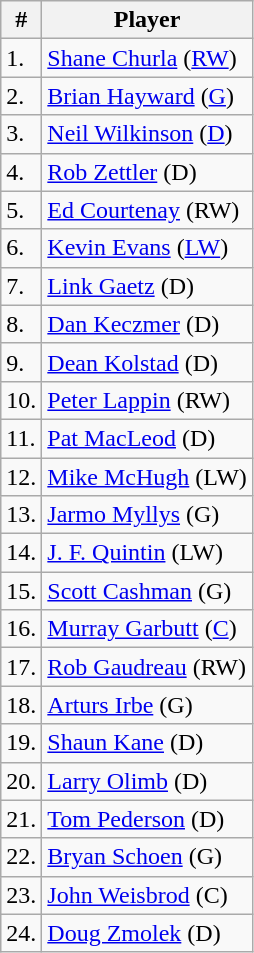<table class="wikitable">
<tr>
<th bgcolor="#DDDDFF">#</th>
<th bgcolor="#DDDDFF">Player</th>
</tr>
<tr>
<td>1.</td>
<td><a href='#'>Shane Churla</a> (<a href='#'>RW</a>)</td>
</tr>
<tr>
<td>2.</td>
<td><a href='#'>Brian Hayward</a> (<a href='#'>G</a>)</td>
</tr>
<tr>
<td>3.</td>
<td><a href='#'>Neil Wilkinson</a> (<a href='#'>D</a>)</td>
</tr>
<tr>
<td>4.</td>
<td><a href='#'>Rob Zettler</a> (D)</td>
</tr>
<tr>
<td>5.</td>
<td><a href='#'>Ed Courtenay</a> (RW)</td>
</tr>
<tr>
<td>6.</td>
<td><a href='#'>Kevin Evans</a> (<a href='#'>LW</a>)</td>
</tr>
<tr>
<td>7.</td>
<td><a href='#'>Link Gaetz</a> (D)</td>
</tr>
<tr>
<td>8.</td>
<td><a href='#'>Dan Keczmer</a> (D)</td>
</tr>
<tr>
<td>9.</td>
<td><a href='#'>Dean Kolstad</a> (D)</td>
</tr>
<tr>
<td>10.</td>
<td><a href='#'>Peter Lappin</a> (RW)</td>
</tr>
<tr>
<td>11.</td>
<td><a href='#'>Pat MacLeod</a> (D)</td>
</tr>
<tr>
<td>12.</td>
<td><a href='#'>Mike McHugh</a> (LW)</td>
</tr>
<tr>
<td>13.</td>
<td><a href='#'>Jarmo Myllys</a> (G)</td>
</tr>
<tr>
<td>14.</td>
<td><a href='#'>J. F. Quintin</a> (LW)</td>
</tr>
<tr>
<td>15.</td>
<td><a href='#'>Scott Cashman</a> (G)</td>
</tr>
<tr>
<td>16.</td>
<td><a href='#'>Murray Garbutt</a> (<a href='#'>C</a>)</td>
</tr>
<tr>
<td>17.</td>
<td><a href='#'>Rob Gaudreau</a> (RW)</td>
</tr>
<tr>
<td>18.</td>
<td><a href='#'>Arturs Irbe</a> (G)</td>
</tr>
<tr>
<td>19.</td>
<td><a href='#'>Shaun Kane</a> (D)</td>
</tr>
<tr>
<td>20.</td>
<td><a href='#'>Larry Olimb</a> (D)</td>
</tr>
<tr>
<td>21.</td>
<td><a href='#'>Tom Pederson</a> (D)</td>
</tr>
<tr>
<td>22.</td>
<td><a href='#'>Bryan Schoen</a> (G)</td>
</tr>
<tr>
<td>23.</td>
<td><a href='#'>John Weisbrod</a> (C)</td>
</tr>
<tr>
<td>24.</td>
<td><a href='#'>Doug Zmolek</a> (D)</td>
</tr>
</table>
